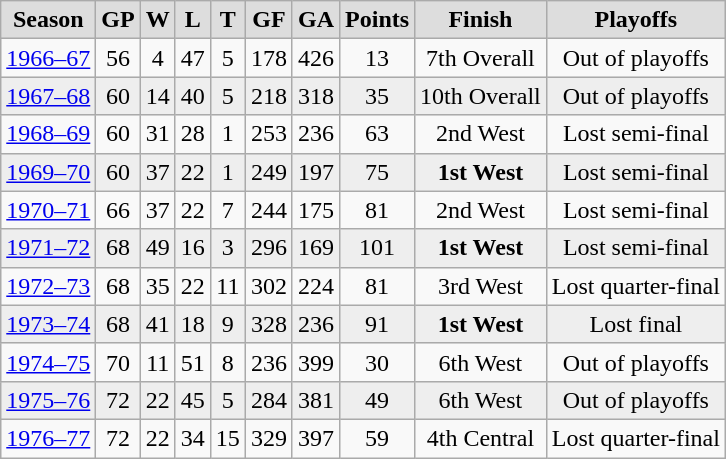<table class="wikitable">
<tr align="center"  bgcolor="#dddddd">
<td><strong>Season</strong></td>
<td><strong>GP </strong></td>
<td><strong> W </strong></td>
<td><strong> L </strong></td>
<td><strong> T </strong></td>
<td><strong>GF </strong></td>
<td><strong>GA </strong></td>
<td><strong>Points</strong></td>
<td><strong>Finish</strong></td>
<td><strong>Playoffs</strong></td>
</tr>
<tr align="center">
<td><a href='#'>1966–67</a></td>
<td>56</td>
<td>4</td>
<td>47</td>
<td>5</td>
<td>178</td>
<td>426</td>
<td>13</td>
<td>7th Overall</td>
<td>Out of playoffs</td>
</tr>
<tr align="center" bgcolor="#eeeeee">
<td><a href='#'>1967–68</a></td>
<td>60</td>
<td>14</td>
<td>40</td>
<td>5</td>
<td>218</td>
<td>318</td>
<td>35</td>
<td>10th Overall</td>
<td>Out of playoffs</td>
</tr>
<tr align="center">
<td><a href='#'>1968–69</a></td>
<td>60</td>
<td>31</td>
<td>28</td>
<td>1</td>
<td>253</td>
<td>236</td>
<td>63</td>
<td>2nd West</td>
<td>Lost semi-final</td>
</tr>
<tr align="center" bgcolor="#eeeeee">
<td><a href='#'>1969–70</a></td>
<td>60</td>
<td>37</td>
<td>22</td>
<td>1</td>
<td>249</td>
<td>197</td>
<td>75</td>
<td><strong>1st West</strong></td>
<td>Lost semi-final</td>
</tr>
<tr align="center">
<td><a href='#'>1970–71</a></td>
<td>66</td>
<td>37</td>
<td>22</td>
<td>7</td>
<td>244</td>
<td>175</td>
<td>81</td>
<td>2nd West</td>
<td>Lost semi-final</td>
</tr>
<tr align="center" bgcolor="#eeeeee">
<td><a href='#'>1971–72</a></td>
<td>68</td>
<td>49</td>
<td>16</td>
<td>3</td>
<td>296</td>
<td>169</td>
<td>101</td>
<td><strong>1st West</strong></td>
<td>Lost semi-final</td>
</tr>
<tr align="center">
<td><a href='#'>1972–73</a></td>
<td>68</td>
<td>35</td>
<td>22</td>
<td>11</td>
<td>302</td>
<td>224</td>
<td>81</td>
<td>3rd West</td>
<td>Lost quarter-final</td>
</tr>
<tr align="center" bgcolor="#eeeeee">
<td><a href='#'>1973–74</a></td>
<td>68</td>
<td>41</td>
<td>18</td>
<td>9</td>
<td>328</td>
<td>236</td>
<td>91</td>
<td><strong>1st West</strong></td>
<td>Lost final</td>
</tr>
<tr align="center">
<td><a href='#'>1974–75</a></td>
<td>70</td>
<td>11</td>
<td>51</td>
<td>8</td>
<td>236</td>
<td>399</td>
<td>30</td>
<td>6th West</td>
<td>Out of playoffs</td>
</tr>
<tr align="center" bgcolor="#eeeeee">
<td><a href='#'>1975–76</a></td>
<td>72</td>
<td>22</td>
<td>45</td>
<td>5</td>
<td>284</td>
<td>381</td>
<td>49</td>
<td>6th West</td>
<td>Out of playoffs</td>
</tr>
<tr align="center">
<td><a href='#'>1976–77</a></td>
<td>72</td>
<td>22</td>
<td>34</td>
<td>15</td>
<td>329</td>
<td>397</td>
<td>59</td>
<td>4th Central</td>
<td>Lost quarter-final</td>
</tr>
</table>
